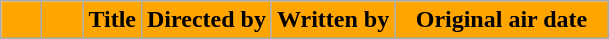<table class=wikitable style="background:#FFFFFF">
<tr>
<th style="background:#FFA500; width:20px"></th>
<th style="background:#FFA500; width:20px"></th>
<th style="background:#FFA500">Title</th>
<th style="background:#FFA500">Directed by</th>
<th style="background:#FFA500">Written by</th>
<th style="background:#FFA500; width:135px">Original air date<br>






















</th>
</tr>
</table>
